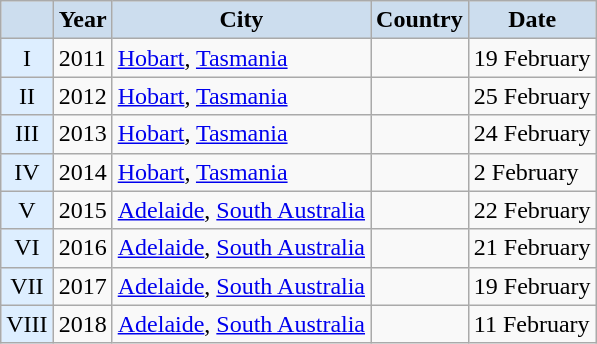<table class="wikitable" align="center">
<tr>
<th style="background-color: #CCDDEE;"></th>
<th style="background-color: #CCDDEE;">Year</th>
<th style="background-color: #CCDDEE;">City</th>
<th style="background-color: #CCDDEE;">Country</th>
<th style="background-color: #CCDDEE;">Date</th>
</tr>
<tr>
<td bgcolor=DDEEFF align="center">I</td>
<td>2011</td>
<td><a href='#'>Hobart</a>, <a href='#'>Tasmania</a></td>
<td></td>
<td>19 February</td>
</tr>
<tr>
<td bgcolor=DDEEFF align="center">II</td>
<td>2012</td>
<td><a href='#'>Hobart</a>, <a href='#'>Tasmania</a></td>
<td></td>
<td>25 February</td>
</tr>
<tr>
<td bgcolor=DDEEFF align="center">III</td>
<td>2013</td>
<td><a href='#'>Hobart</a>, <a href='#'>Tasmania</a></td>
<td></td>
<td>24 February</td>
</tr>
<tr>
<td bgcolor=DDEEFF align="center">IV</td>
<td>2014</td>
<td><a href='#'>Hobart</a>, <a href='#'>Tasmania</a></td>
<td></td>
<td>2 February</td>
</tr>
<tr>
<td bgcolor=DDEEFF align="center">V</td>
<td>2015</td>
<td><a href='#'>Adelaide</a>, <a href='#'>South Australia</a></td>
<td></td>
<td>22 February</td>
</tr>
<tr>
<td bgcolor=DDEEFF align="center">VI</td>
<td>2016</td>
<td><a href='#'>Adelaide</a>, <a href='#'>South Australia</a></td>
<td></td>
<td>21 February</td>
</tr>
<tr>
<td bgcolor=DDEEFF align="center">VII</td>
<td>2017</td>
<td><a href='#'>Adelaide</a>, <a href='#'>South Australia</a></td>
<td></td>
<td>19 February</td>
</tr>
<tr>
<td bgcolor=DDEEFF align="center">VIII</td>
<td>2018</td>
<td><a href='#'>Adelaide</a>, <a href='#'>South Australia</a></td>
<td></td>
<td>11 February</td>
</tr>
</table>
